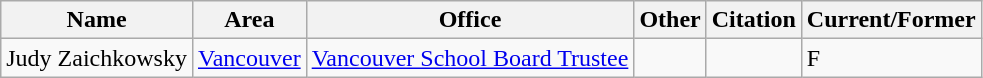<table class="wikitable">
<tr>
<th>Name</th>
<th>Area</th>
<th>Office</th>
<th>Other</th>
<th>Citation</th>
<th>Current/Former</th>
</tr>
<tr>
<td>Judy Zaichkowsky</td>
<td><a href='#'>Vancouver</a></td>
<td><a href='#'>Vancouver School Board Trustee</a></td>
<td></td>
<td></td>
<td>F</td>
</tr>
</table>
